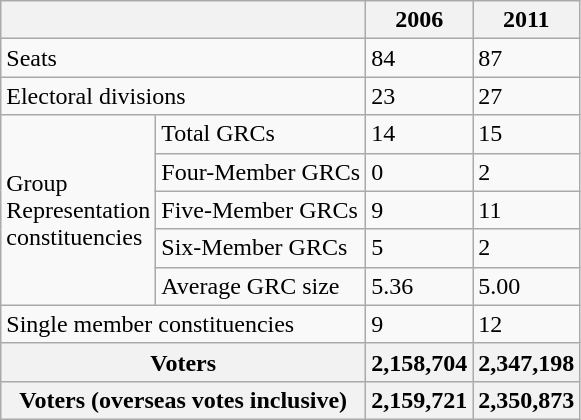<table class="wikitable" style=>
<tr>
<th colspan="2"></th>
<th style="width:50px;">2006</th>
<th style="width:50px;">2011</th>
</tr>
<tr>
<td colspan="2">Seats</td>
<td><div>84</div></td>
<td><div>87</div></td>
</tr>
<tr>
<td colspan="2">Electoral divisions</td>
<td><div>23</div></td>
<td><div>27</div></td>
</tr>
<tr>
<td rowspan="5">Group<br>Representation<br>constituencies</td>
<td>Total GRCs</td>
<td><div>14</div></td>
<td><div>15</div></td>
</tr>
<tr>
<td>Four-Member GRCs</td>
<td>0</td>
<td>2</td>
</tr>
<tr>
<td>Five-Member GRCs</td>
<td>9</td>
<td>11</td>
</tr>
<tr>
<td>Six-Member GRCs</td>
<td>5</td>
<td>2</td>
</tr>
<tr>
<td>Average GRC size</td>
<td>5.36</td>
<td>5.00</td>
</tr>
<tr>
<td colspan=2>Single member constituencies</td>
<td>9</td>
<td>12</td>
</tr>
<tr>
<th colspan="2">Voters</th>
<th><div>2,158,704</div></th>
<th><div>2,347,198</div></th>
</tr>
<tr>
<th colspan="2">Voters (overseas votes inclusive)</th>
<th><div> 2,159,721</div></th>
<th><div>2,350,873</div></th>
</tr>
</table>
